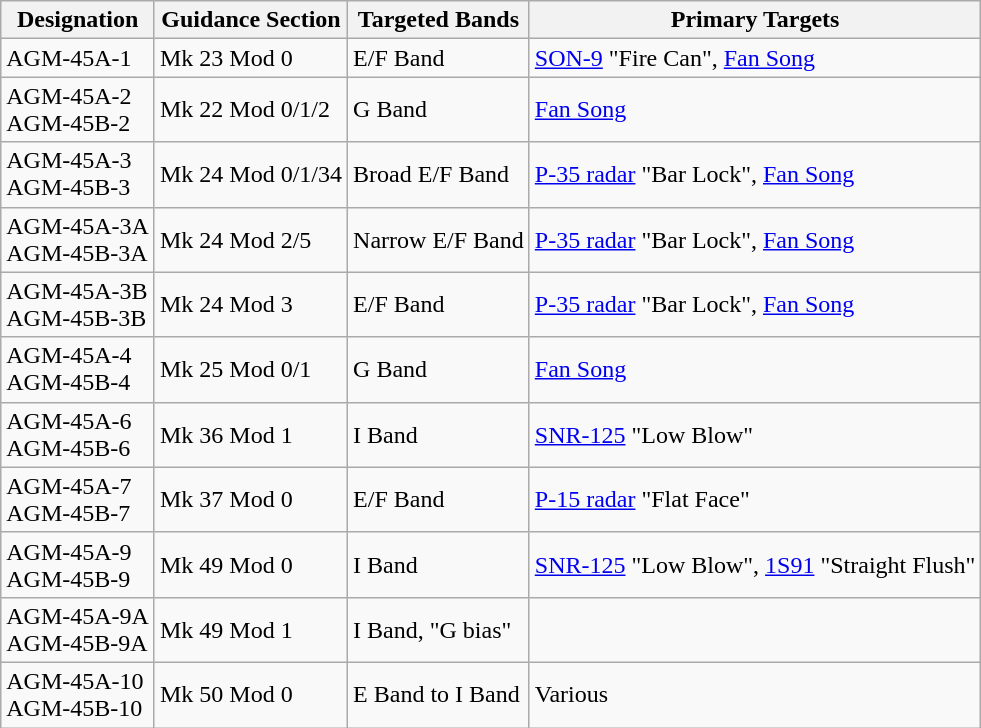<table class="wikitable">
<tr>
<th>Designation</th>
<th>Guidance Section</th>
<th>Targeted Bands</th>
<th>Primary Targets</th>
</tr>
<tr>
<td>AGM-45A-1</td>
<td>Mk 23 Mod 0</td>
<td>E/F Band</td>
<td><a href='#'>SON-9</a> "Fire Can", <a href='#'>Fan Song</a></td>
</tr>
<tr>
<td>AGM-45A-2<br>AGM-45B-2</td>
<td>Mk 22 Mod 0/1/2</td>
<td>G Band</td>
<td><a href='#'>Fan Song</a></td>
</tr>
<tr>
<td>AGM-45A-3<br>AGM-45B-3</td>
<td>Mk 24 Mod 0/1/34</td>
<td>Broad E/F Band</td>
<td><a href='#'>P-35 radar</a> "Bar Lock", <a href='#'>Fan Song</a></td>
</tr>
<tr>
<td>AGM-45A-3A<br>AGM-45B-3A</td>
<td>Mk 24 Mod 2/5</td>
<td>Narrow E/F Band</td>
<td><a href='#'>P-35 radar</a> "Bar Lock", <a href='#'>Fan Song</a></td>
</tr>
<tr>
<td>AGM-45A-3B<br>AGM-45B-3B</td>
<td>Mk 24 Mod 3</td>
<td>E/F Band</td>
<td><a href='#'>P-35 radar</a> "Bar Lock", <a href='#'>Fan Song</a></td>
</tr>
<tr>
<td>AGM-45A-4<br>AGM-45B-4</td>
<td>Mk 25 Mod 0/1</td>
<td>G Band</td>
<td><a href='#'>Fan Song</a></td>
</tr>
<tr>
<td>AGM-45A-6<br>AGM-45B-6</td>
<td>Mk 36 Mod 1</td>
<td>I Band</td>
<td><a href='#'>SNR-125</a> "Low Blow"</td>
</tr>
<tr>
<td>AGM-45A-7<br>AGM-45B-7</td>
<td>Mk 37 Mod 0</td>
<td>E/F Band</td>
<td><a href='#'>P-15 radar</a> "Flat Face"</td>
</tr>
<tr>
<td>AGM-45A-9<br>AGM-45B-9</td>
<td>Mk 49 Mod 0</td>
<td>I Band</td>
<td><a href='#'>SNR-125</a> "Low Blow", <a href='#'>1S91</a> "Straight Flush"</td>
</tr>
<tr>
<td>AGM-45A-9A<br>AGM-45B-9A</td>
<td>Mk 49 Mod 1</td>
<td>I Band, "G bias"</td>
<td></td>
</tr>
<tr>
<td>AGM-45A-10<br>AGM-45B-10</td>
<td>Mk 50 Mod 0</td>
<td>E Band to I Band</td>
<td>Various</td>
</tr>
</table>
